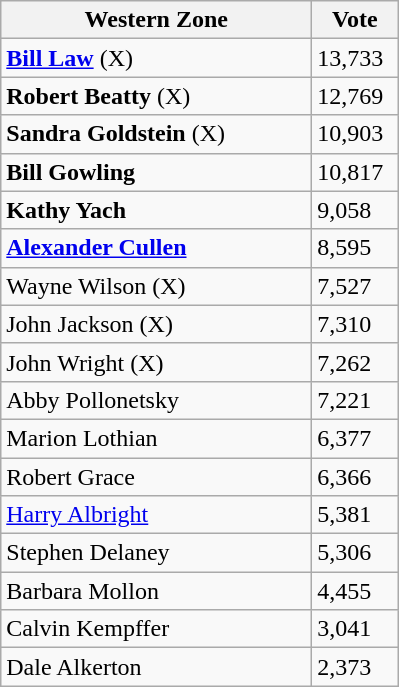<table class="wikitable">
<tr>
<th bgcolor="#DDDDFF" width="200px">Western Zone</th>
<th bgcolor="#DDDDFF" width="50px">Vote</th>
</tr>
<tr>
<td><strong><a href='#'>Bill Law</a></strong> (X)</td>
<td>13,733</td>
</tr>
<tr>
<td><strong>Robert Beatty</strong> (X)</td>
<td>12,769</td>
</tr>
<tr>
<td><strong>Sandra Goldstein</strong> (X)</td>
<td>10,903</td>
</tr>
<tr>
<td><strong>Bill Gowling</strong></td>
<td>10,817</td>
</tr>
<tr>
<td><strong>Kathy Yach</strong></td>
<td>9,058</td>
</tr>
<tr>
<td><strong><a href='#'>Alexander Cullen</a></strong></td>
<td>8,595</td>
</tr>
<tr>
<td>Wayne Wilson (X)</td>
<td>7,527</td>
</tr>
<tr>
<td>John Jackson (X)</td>
<td>7,310</td>
</tr>
<tr>
<td>John Wright (X)</td>
<td>7,262</td>
</tr>
<tr>
<td>Abby Pollonetsky</td>
<td>7,221</td>
</tr>
<tr>
<td>Marion Lothian</td>
<td>6,377</td>
</tr>
<tr>
<td>Robert Grace</td>
<td>6,366</td>
</tr>
<tr>
<td><a href='#'>Harry Albright</a></td>
<td>5,381</td>
</tr>
<tr>
<td>Stephen Delaney</td>
<td>5,306</td>
</tr>
<tr>
<td>Barbara Mollon</td>
<td>4,455</td>
</tr>
<tr>
<td>Calvin Kempffer</td>
<td>3,041</td>
</tr>
<tr>
<td>Dale Alkerton</td>
<td>2,373</td>
</tr>
</table>
